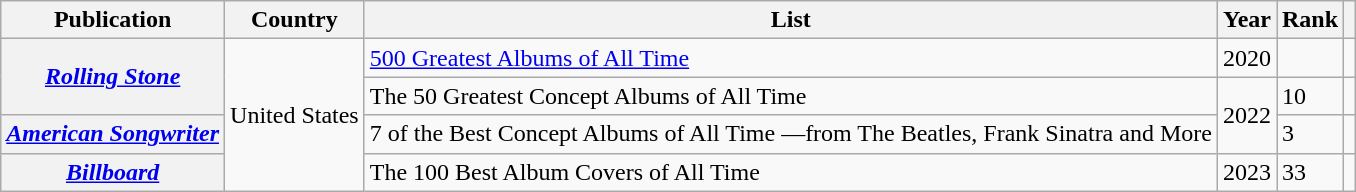<table class="sortable wikitable">
<tr>
<th>Publication</th>
<th>Country</th>
<th>List</th>
<th>Year</th>
<th>Rank</th>
<th></th>
</tr>
<tr>
<th rowspan="2"><em><a href='#'>Rolling Stone</a></em></th>
<td rowspan="4">United States</td>
<td><a href='#'>500 Greatest Albums of All Time</a></td>
<td>2020</td>
<td></td>
<td></td>
</tr>
<tr>
<td>The 50 Greatest Concept Albums of All Time</td>
<td rowspan="2">2022</td>
<td>10</td>
<td></td>
</tr>
<tr>
<th><em><a href='#'>American Songwriter</a></em></th>
<td>7 of the Best Concept Albums of All Time —from The Beatles, Frank Sinatra and More</td>
<td>3</td>
<td></td>
</tr>
<tr>
<th><em><a href='#'>Billboard</a></em></th>
<td>The 100 Best Album Covers of All Time</td>
<td>2023</td>
<td>33</td>
<td></td>
</tr>
</table>
